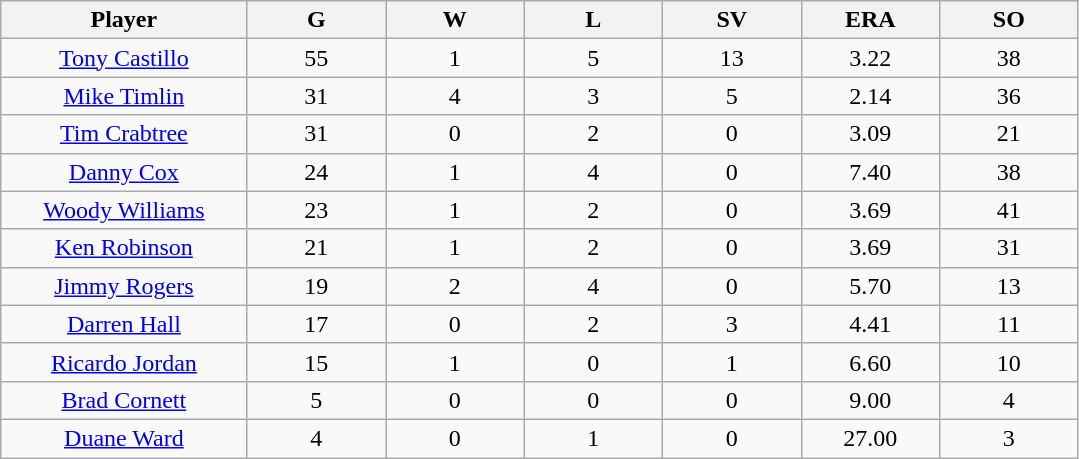<table class="wikitable sortable">
<tr>
<th bgcolor="#DDDDFF" width="16%">Player</th>
<th bgcolor="#DDDDFF" width="9%">G</th>
<th bgcolor="#DDDDFF" width="9%">W</th>
<th bgcolor="#DDDDFF" width="9%">L</th>
<th bgcolor="#DDDDFF" width="9%">SV</th>
<th bgcolor="#DDDDFF" width="9%">ERA</th>
<th bgcolor="#DDDDFF" width="9%">SO</th>
</tr>
<tr align="center">
<td><a href='#'>Tony Castillo</a></td>
<td>55</td>
<td>1</td>
<td>5</td>
<td>13</td>
<td>3.22</td>
<td>38</td>
</tr>
<tr align=center>
<td><a href='#'>Mike Timlin</a></td>
<td>31</td>
<td>4</td>
<td>3</td>
<td>5</td>
<td>2.14</td>
<td>36</td>
</tr>
<tr align="center">
<td><a href='#'>Tim Crabtree</a></td>
<td>31</td>
<td>0</td>
<td>2</td>
<td>0</td>
<td>3.09</td>
<td>21</td>
</tr>
<tr align="center">
<td><a href='#'>Danny Cox</a></td>
<td>24</td>
<td>1</td>
<td>4</td>
<td>0</td>
<td>7.40</td>
<td>38</td>
</tr>
<tr align=center>
<td><a href='#'>Woody Williams</a></td>
<td>23</td>
<td>1</td>
<td>2</td>
<td>0</td>
<td>3.69</td>
<td>41</td>
</tr>
<tr align=center>
<td><a href='#'>Ken Robinson</a></td>
<td>21</td>
<td>1</td>
<td>2</td>
<td>0</td>
<td>3.69</td>
<td>31</td>
</tr>
<tr align="center">
<td><a href='#'>Jimmy Rogers</a></td>
<td>19</td>
<td>2</td>
<td>4</td>
<td>0</td>
<td>5.70</td>
<td>13</td>
</tr>
<tr align=center>
<td><a href='#'>Darren Hall</a></td>
<td>17</td>
<td>0</td>
<td>2</td>
<td>3</td>
<td>4.41</td>
<td>11</td>
</tr>
<tr align="center">
<td><a href='#'>Ricardo Jordan</a></td>
<td>15</td>
<td>1</td>
<td>0</td>
<td>1</td>
<td>6.60</td>
<td>10</td>
</tr>
<tr align="center">
<td><a href='#'>Brad Cornett</a></td>
<td>5</td>
<td>0</td>
<td>0</td>
<td>0</td>
<td>9.00</td>
<td>4</td>
</tr>
<tr align="center">
<td><a href='#'>Duane Ward</a></td>
<td>4</td>
<td>0</td>
<td>1</td>
<td>0</td>
<td>27.00</td>
<td>3</td>
</tr>
</table>
